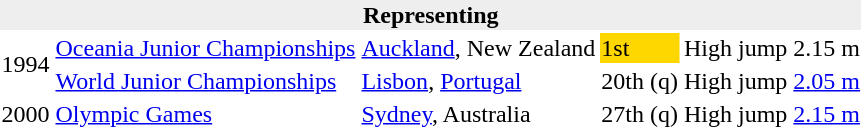<table>
<tr>
<th bgcolor="#eeeeee" colspan="6">Representing </th>
</tr>
<tr>
<td rowspan=2>1994</td>
<td><a href='#'>Oceania Junior Championships</a></td>
<td><a href='#'>Auckland</a>, New Zealand</td>
<td bgcolor=gold>1st</td>
<td>High jump</td>
<td>2.15 m</td>
</tr>
<tr>
<td><a href='#'>World Junior Championships</a></td>
<td><a href='#'>Lisbon</a>, <a href='#'>Portugal</a></td>
<td>20th (q)</td>
<td>High jump</td>
<td><a href='#'>2.05 m</a></td>
</tr>
<tr>
<td>2000</td>
<td><a href='#'>Olympic Games</a></td>
<td><a href='#'>Sydney</a>, Australia</td>
<td>27th (q)</td>
<td>High jump</td>
<td><a href='#'>2.15 m</a></td>
</tr>
</table>
